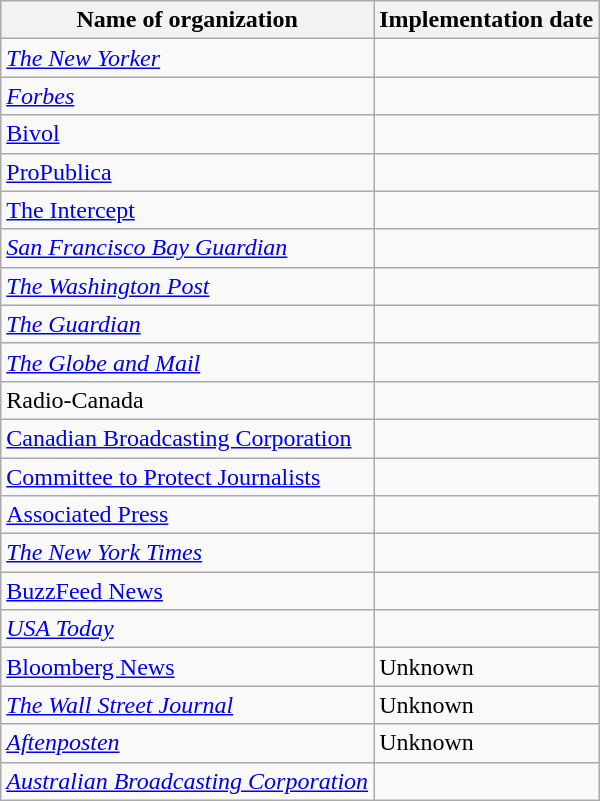<table class="wikitable">
<tr>
<th>Name of organization</th>
<th>Implementation date</th>
</tr>
<tr>
<td><em><a href='#'>The New Yorker</a></em></td>
<td></td>
</tr>
<tr>
<td><em><a href='#'>Forbes</a></em></td>
<td></td>
</tr>
<tr>
<td><a href='#'>Bivol</a></td>
<td></td>
</tr>
<tr>
<td><a href='#'>ProPublica</a></td>
<td></td>
</tr>
<tr>
<td><a href='#'>The Intercept</a></td>
<td></td>
</tr>
<tr>
<td><em><a href='#'>San Francisco Bay Guardian</a></em></td>
<td></td>
</tr>
<tr>
<td><em><a href='#'>The Washington Post</a></em></td>
<td></td>
</tr>
<tr>
<td><em><a href='#'>The Guardian</a></em></td>
<td></td>
</tr>
<tr>
<td><em><a href='#'>The Globe and Mail</a></em></td>
<td></td>
</tr>
<tr>
<td>Radio-Canada</td>
<td></td>
</tr>
<tr>
<td><a href='#'>Canadian Broadcasting Corporation</a></td>
<td></td>
</tr>
<tr>
<td><a href='#'>Committee to Protect Journalists</a></td>
<td></td>
</tr>
<tr>
<td><a href='#'>Associated Press</a></td>
<td></td>
</tr>
<tr>
<td><em><a href='#'>The New York Times</a></em></td>
<td></td>
</tr>
<tr>
<td><a href='#'>BuzzFeed News</a></td>
<td></td>
</tr>
<tr>
<td><em><a href='#'>USA Today</a></em></td>
<td></td>
</tr>
<tr>
<td><a href='#'>Bloomberg News</a></td>
<td>Unknown</td>
</tr>
<tr>
<td><em><a href='#'>The Wall Street Journal</a></em></td>
<td>Unknown</td>
</tr>
<tr>
<td><em><a href='#'>Aftenposten</a></em></td>
<td>Unknown</td>
</tr>
<tr>
<td><em><a href='#'>Australian Broadcasting Corporation</a></em></td>
<td></td>
</tr>
</table>
